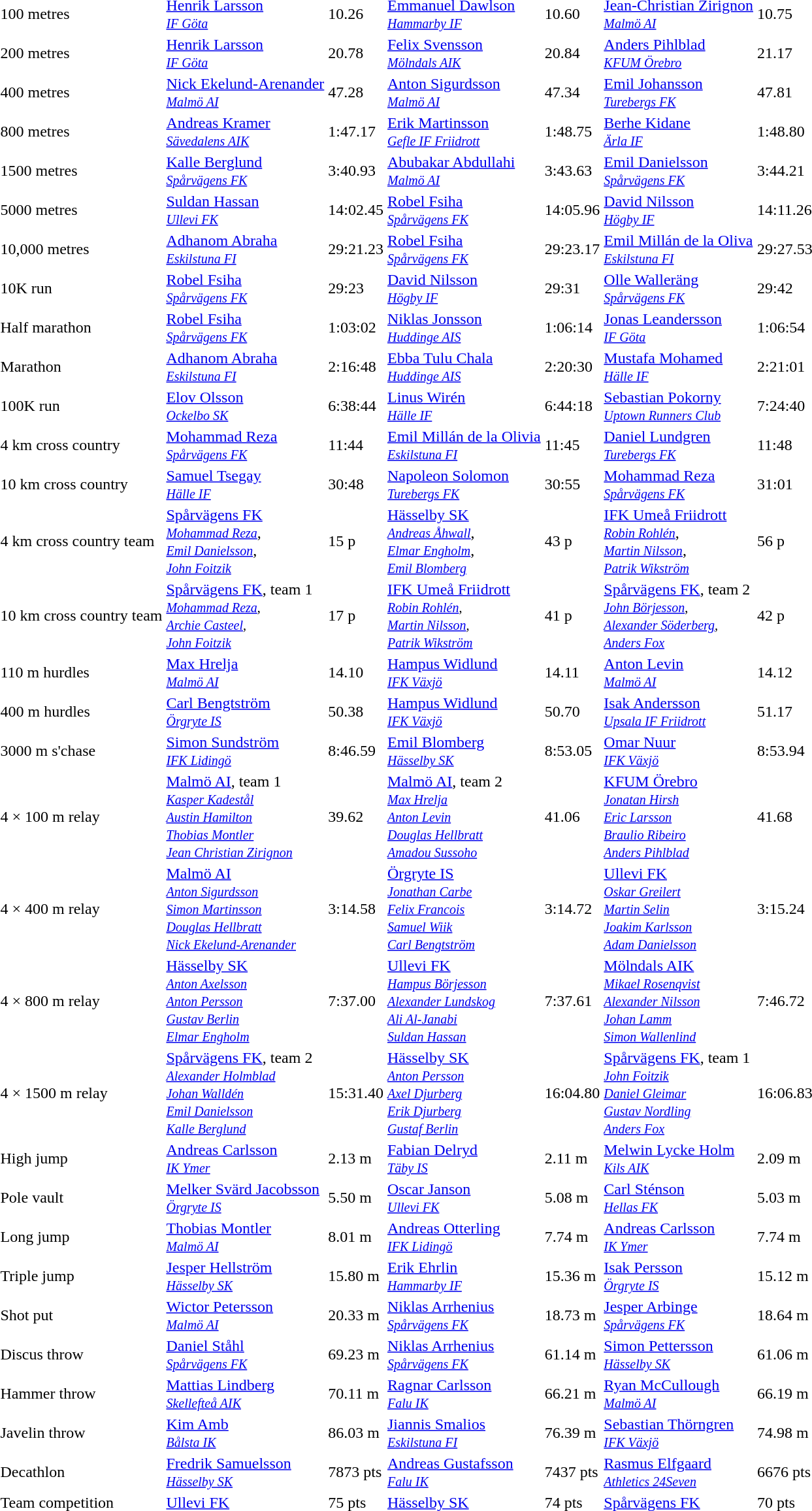<table>
<tr>
<td>100 metres</td>
<td><a href='#'>Henrik Larsson</a><br><small><em><a href='#'>IF Göta</a></em></small></td>
<td>10.26</td>
<td><a href='#'>Emmanuel Dawlson</a><br><small><em><a href='#'>Hammarby IF</a></em></small></td>
<td>10.60</td>
<td><a href='#'>Jean-Christian Zirignon</a><br><small><em><a href='#'>Malmö AI</a></em></small></td>
<td>10.75</td>
</tr>
<tr>
<td>200 metres</td>
<td><a href='#'>Henrik Larsson</a><br><small><em><a href='#'>IF Göta</a></em></small></td>
<td>20.78</td>
<td><a href='#'>Felix Svensson</a><br><small><em><a href='#'>Mölndals AIK</a></em></small></td>
<td>20.84</td>
<td><a href='#'>Anders Pihlblad</a><br><small><em><a href='#'>KFUM Örebro</a></em></small></td>
<td>21.17</td>
</tr>
<tr>
<td>400 metres</td>
<td><a href='#'>Nick Ekelund-Arenander</a><br><small><em><a href='#'>Malmö AI</a></em></small></td>
<td>47.28</td>
<td><a href='#'>Anton Sigurdsson</a><br><small><em><a href='#'>Malmö AI</a></em></small></td>
<td>47.34</td>
<td><a href='#'>Emil Johansson</a><br><small><em><a href='#'>Turebergs FK</a></em></small></td>
<td>47.81</td>
</tr>
<tr>
<td>800 metres</td>
<td><a href='#'>Andreas Kramer</a><br><small><em><a href='#'>Sävedalens AIK</a></em></small></td>
<td>1:47.17</td>
<td><a href='#'>Erik Martinsson</a><br><small><em><a href='#'>Gefle IF Friidrott</a></em></small></td>
<td>1:48.75</td>
<td><a href='#'>Berhe Kidane</a><br><small><em><a href='#'>Ärla IF</a></em></small></td>
<td>1:48.80</td>
</tr>
<tr>
<td>1500 metres</td>
<td><a href='#'>Kalle Berglund</a><br><small><em><a href='#'>Spårvägens FK</a></em></small></td>
<td>3:40.93</td>
<td><a href='#'>Abubakar Abdullahi</a><br><small><em><a href='#'>Malmö AI</a></em></small></td>
<td>3:43.63</td>
<td><a href='#'>Emil Danielsson</a><br><small><em><a href='#'>Spårvägens FK</a></em></small></td>
<td>3:44.21</td>
</tr>
<tr>
<td>5000 metres</td>
<td><a href='#'>Suldan Hassan</a><br><small><em><a href='#'>Ullevi FK</a></em></small></td>
<td>14:02.45</td>
<td><a href='#'>Robel Fsiha</a><br><small><em><a href='#'>Spårvägens FK</a></em></small></td>
<td>14:05.96</td>
<td><a href='#'>David Nilsson</a><br><small><em><a href='#'>Högby IF</a></em></small></td>
<td>14:11.26</td>
</tr>
<tr>
<td>10,000 metres</td>
<td><a href='#'>Adhanom Abraha</a><br><small><em><a href='#'>Eskilstuna FI</a></em></small></td>
<td>29:21.23</td>
<td><a href='#'>Robel Fsiha</a><br><small><em><a href='#'>Spårvägens FK</a></em></small></td>
<td>29:23.17</td>
<td><a href='#'>Emil Millán de la Oliva</a><br><small><em><a href='#'>Eskilstuna FI</a></em></small></td>
<td>29:27.53</td>
</tr>
<tr>
<td>10K run</td>
<td><a href='#'>Robel Fsiha</a><br><small><em><a href='#'>Spårvägens FK</a></em></small></td>
<td>29:23</td>
<td><a href='#'>David Nilsson</a><br><small><em><a href='#'>Högby IF</a></em></small></td>
<td>29:31</td>
<td><a href='#'>Olle Walleräng</a><br><small><em><a href='#'>Spårvägens FK</a></em></small></td>
<td>29:42</td>
</tr>
<tr>
<td>Half marathon</td>
<td><a href='#'>Robel Fsiha</a><br><small><em><a href='#'>Spårvägens FK</a></em></small></td>
<td>1:03:02</td>
<td><a href='#'>Niklas Jonsson</a><br><small><em><a href='#'>Huddinge AIS</a></em></small></td>
<td>1:06:14</td>
<td><a href='#'>Jonas Leandersson</a><br><small><em><a href='#'>IF Göta</a></em></small></td>
<td>1:06:54</td>
</tr>
<tr>
<td>Marathon</td>
<td><a href='#'>Adhanom Abraha</a><br><small><em><a href='#'>Eskilstuna FI</a></em></small></td>
<td>2:16:48</td>
<td><a href='#'>Ebba Tulu Chala</a><br><small><em><a href='#'>Huddinge AIS</a></em></small></td>
<td>2:20:30</td>
<td><a href='#'>Mustafa Mohamed</a><br><small><em><a href='#'>Hälle IF</a></em></small></td>
<td>2:21:01</td>
</tr>
<tr>
<td>100K run</td>
<td><a href='#'>Elov Olsson</a><br><small><em><a href='#'>Ockelbo SK</a></em></small></td>
<td>6:38:44</td>
<td><a href='#'>Linus Wirén</a><br><small><em><a href='#'>Hälle IF</a></em></small></td>
<td>6:44:18</td>
<td><a href='#'>Sebastian Pokorny</a><br><small><em><a href='#'>Uptown Runners Club</a></em></small></td>
<td>7:24:40</td>
</tr>
<tr>
<td>4 km cross country</td>
<td><a href='#'>Mohammad Reza</a><br><small><em><a href='#'>Spårvägens FK</a></em></small></td>
<td>11:44</td>
<td><a href='#'>Emil Millán de la Olivia</a><br><small><em><a href='#'>Eskilstuna FI</a></em></small></td>
<td>11:45</td>
<td><a href='#'>Daniel Lundgren</a><br><small><em><a href='#'>Turebergs FK</a></em></small></td>
<td>11:48</td>
</tr>
<tr>
<td>10 km cross country</td>
<td><a href='#'>Samuel Tsegay</a><br><small><em><a href='#'>Hälle IF</a></em></small></td>
<td>30:48</td>
<td><a href='#'>Napoleon Solomon</a><br><small><em><a href='#'>Turebergs FK</a></em></small></td>
<td>30:55</td>
<td><a href='#'>Mohammad Reza</a><br><small><em><a href='#'>Spårvägens FK</a></em></small></td>
<td>31:01</td>
</tr>
<tr>
<td>4 km cross country team</td>
<td><a href='#'>Spårvägens FK</a><br><small><em><a href='#'>Mohammad Reza</a></em></small>,<br><small><em><a href='#'>Emil Danielsson</a></em></small>,<br><small><em><a href='#'>John Foitzik</a></em></small></td>
<td>15 p</td>
<td><a href='#'>Hässelby SK</a><br><small><em><a href='#'>Andreas Åhwall</a></em></small>,<br><small><em><a href='#'>Elmar Engholm</a></em></small>,<br><small><em><a href='#'>Emil Blomberg</a></em></small></td>
<td>43 p</td>
<td><a href='#'>IFK Umeå Friidrott</a><br><small><em><a href='#'>Robin Rohlén</a></em></small>,<br><small><em><a href='#'>Martin Nilsson</a></em></small>,<br><small><em><a href='#'>Patrik Wikström</a></em></small></td>
<td>56 p</td>
</tr>
<tr>
<td>10 km cross country team</td>
<td><a href='#'>Spårvägens FK</a>, team 1<br><small><em><a href='#'>Mohammad Reza</a></em>,</small><br><small><em><a href='#'>Archie Casteel</a>,</em></small><br><small><em><a href='#'>John Foitzik</a></em></small></td>
<td>17 p</td>
<td><a href='#'>IFK Umeå Friidrott</a><br><small><em><a href='#'>Robin Rohlén</a></em>,</small><br><small><em><a href='#'>Martin Nilsson</a>,</em></small><br><small><em><a href='#'>Patrik Wikström</a></em></small></td>
<td>41 p</td>
<td><a href='#'>Spårvägens FK</a>, team 2<br><small><em><a href='#'>John Börjesson</a></em>,</small><br><small><em><a href='#'>Alexander Söderberg</a>,</em></small><br><small><em><a href='#'>Anders Fox</a></em></small></td>
<td>42 p</td>
</tr>
<tr>
<td>110 m hurdles</td>
<td><a href='#'>Max Hrelja</a><br><small><em><a href='#'>Malmö AI</a></em></small></td>
<td>14.10</td>
<td><a href='#'>Hampus Widlund</a><br><small><em><a href='#'>IFK Växjö</a></em></small></td>
<td>14.11</td>
<td><a href='#'>Anton Levin</a><br><small><em><a href='#'>Malmö AI</a></em></small></td>
<td>14.12</td>
</tr>
<tr>
<td>400 m hurdles</td>
<td><a href='#'>Carl Bengtström</a><br><small><em><a href='#'>Örgryte IS</a></em></small></td>
<td>50.38</td>
<td><a href='#'>Hampus Widlund</a><br><small><em><a href='#'>IFK Växjö</a></em></small></td>
<td>50.70</td>
<td><a href='#'>Isak Andersson</a><br><small><em><a href='#'>Upsala IF Friidrott</a></em></small></td>
<td>51.17</td>
</tr>
<tr>
<td>3000 m s'chase</td>
<td><a href='#'>Simon Sundström</a><br><small><em><a href='#'>IFK Lidingö</a></em></small></td>
<td>8:46.59</td>
<td><a href='#'>Emil Blomberg</a><br><small><em><a href='#'>Hässelby SK</a></em></small></td>
<td>8:53.05</td>
<td><a href='#'>Omar Nuur</a><br><small><em><a href='#'>IFK Växjö</a></em></small></td>
<td>8:53.94</td>
</tr>
<tr>
<td>4 × 100 m relay</td>
<td><a href='#'>Malmö AI</a>, team 1<br><small><em><a href='#'>Kasper Kadestål</a></em></small><br><small><em><a href='#'>Austin Hamilton</a></em></small><br><small><em><a href='#'>Thobias Montler</a></em></small><br><small><em><a href='#'>Jean Christian Zirignon</a></em></small></td>
<td>39.62</td>
<td><a href='#'>Malmö AI</a>, team 2<br><small><em><a href='#'>Max Hrelja</a></em></small><br><small><em><a href='#'>Anton Levin</a></em></small><br><small><em><a href='#'>Douglas Hellbratt</a></em></small><br><small><em><a href='#'>Amadou Sussoho</a></em></small></td>
<td>41.06</td>
<td><a href='#'>KFUM Örebro</a><br><small><em><a href='#'>Jonatan Hirsh</a></em></small><br><small><em><a href='#'>Eric Larsson</a></em></small><br><small><em><a href='#'>Braulio Ribeiro</a></em></small><br><small><em><a href='#'>Anders Pihlblad</a></em></small></td>
<td>41.68</td>
</tr>
<tr>
<td>4 × 400 m relay</td>
<td><a href='#'>Malmö AI</a><br><small><em><a href='#'>Anton Sigurdsson</a></em></small><br><small><em><a href='#'>Simon Martinsson</a></em></small><br><small><em><a href='#'>Douglas Hellbratt</a></em></small><br><small><em><a href='#'>Nick Ekelund-Arenander</a></em></small></td>
<td>3:14.58</td>
<td><a href='#'>Örgryte IS</a><br><small><em><a href='#'>Jonathan Carbe</a></em></small><br><small><em><a href='#'>Felix Francois</a></em></small><br><small><em><a href='#'>Samuel Wiik</a></em></small><br><small><em><a href='#'>Carl Bengtström</a></em></small></td>
<td>3:14.72</td>
<td><a href='#'>Ullevi FK</a><br><small><em><a href='#'>Oskar Greilert</a></em></small><br><small><em><a href='#'>Martin Selin</a></em></small><br><small><em><a href='#'>Joakim Karlsson</a></em></small><br><small><em><a href='#'>Adam Danielsson</a></em></small></td>
<td>3:15.24</td>
</tr>
<tr>
<td>4 × 800 m relay</td>
<td><a href='#'>Hässelby SK</a><br><small><em><a href='#'>Anton Axelsson</a></em></small><br><small><em><a href='#'>Anton Persson</a></em></small><br><small><em><a href='#'>Gustav Berlin</a></em></small><br><small><em><a href='#'>Elmar Engholm</a></em></small></td>
<td>7:37.00</td>
<td><a href='#'>Ullevi FK</a><br><small><em><a href='#'>Hampus Börjesson</a></em></small><br><small><em><a href='#'>Alexander Lundskog</a></em></small><br><small><em><a href='#'>Ali Al-Janabi</a></em></small><br><small><em><a href='#'>Suldan Hassan</a></em></small></td>
<td>7:37.61</td>
<td><a href='#'>Mölndals AIK</a><br><small><em><a href='#'>Mikael Rosenqvist</a></em></small><br><small><em><a href='#'>Alexander Nilsson</a></em></small><br><small><em><a href='#'>Johan Lamm</a></em></small><br><small><em><a href='#'>Simon Wallenlind</a></em></small></td>
<td>7:46.72</td>
</tr>
<tr>
<td>4 × 1500 m relay</td>
<td><a href='#'>Spårvägens FK</a>, team 2<br><small><em><a href='#'>Alexander Holmblad</a></em></small><br><small><em><a href='#'>Johan Walldén</a></em></small><br><small><em><a href='#'>Emil Danielsson</a></em></small><br><small><em><a href='#'>Kalle Berglund</a></em></small></td>
<td>15:31.40</td>
<td><a href='#'>Hässelby SK</a><br><small><em><a href='#'>Anton Persson</a></em></small><br><small><em><a href='#'>Axel Djurberg</a></em></small><br><small><em><a href='#'>Erik Djurberg</a></em></small><br><small><em><a href='#'>Gustaf Berlin</a></em></small></td>
<td>16:04.80</td>
<td><a href='#'>Spårvägens FK</a>, team 1<br><small><em><a href='#'>John Foitzik</a></em></small><br><small><em><a href='#'>Daniel Gleimar</a></em></small><br><small><em><a href='#'>Gustav Nordling</a></em></small><br><small><em><a href='#'>Anders Fox</a></em></small></td>
<td>16:06.83</td>
</tr>
<tr>
<td>High jump</td>
<td><a href='#'>Andreas Carlsson</a><br><small><em><a href='#'>IK Ymer</a></em></small></td>
<td>2.13 m</td>
<td><a href='#'>Fabian Delryd</a><br><small><em><a href='#'>Täby IS</a></em></small></td>
<td>2.11 m</td>
<td><a href='#'>Melwin Lycke Holm</a><br><small><em><a href='#'>Kils AIK</a></em></small></td>
<td>2.09 m</td>
</tr>
<tr>
<td>Pole vault</td>
<td><a href='#'>Melker Svärd Jacobsson</a><br><small><em><a href='#'>Örgryte IS</a></em></small></td>
<td>5.50 m</td>
<td><a href='#'>Oscar Janson</a><br><small><em><a href='#'>Ullevi FK</a></em></small></td>
<td>5.08 m</td>
<td><a href='#'>Carl Sténson</a><br><small><em><a href='#'>Hellas FK</a></em></small></td>
<td>5.03 m</td>
</tr>
<tr>
<td>Long jump</td>
<td><a href='#'>Thobias Montler</a><br><small><em><a href='#'>Malmö AI</a></em></small></td>
<td>8.01 m</td>
<td><a href='#'>Andreas Otterling</a><br><small><em><a href='#'>IFK Lidingö</a></em></small></td>
<td>7.74 m</td>
<td><a href='#'>Andreas Carlsson</a><br><small><em><a href='#'>IK Ymer</a></em></small></td>
<td>7.74 m</td>
</tr>
<tr>
<td>Triple jump</td>
<td><a href='#'>Jesper Hellström</a><br><small><em><a href='#'>Hässelby SK</a></em></small></td>
<td>15.80 m</td>
<td><a href='#'>Erik Ehrlin</a><br><small><em><a href='#'>Hammarby IF</a></em></small></td>
<td>15.36 m</td>
<td><a href='#'>Isak Persson</a><br><small><em><a href='#'>Örgryte IS</a></em></small></td>
<td>15.12 m</td>
</tr>
<tr>
<td>Shot put</td>
<td><a href='#'>Wictor Petersson</a><br><small><em><a href='#'>Malmö AI</a></em></small></td>
<td>20.33 m</td>
<td><a href='#'>Niklas Arrhenius</a><br><small><em><a href='#'>Spårvägens FK</a></em></small></td>
<td>18.73 m</td>
<td><a href='#'>Jesper Arbinge</a><br><small><em><a href='#'>Spårvägens FK</a></em></small></td>
<td>18.64 m</td>
</tr>
<tr>
<td>Discus throw</td>
<td><a href='#'>Daniel Ståhl</a><br><small><em><a href='#'>Spårvägens FK</a></em></small></td>
<td>69.23 m</td>
<td><a href='#'>Niklas Arrhenius</a><br><small><em><a href='#'>Spårvägens FK</a></em></small></td>
<td>61.14 m</td>
<td><a href='#'>Simon Pettersson</a><br><small><em><a href='#'>Hässelby SK</a></em></small></td>
<td>61.06 m</td>
</tr>
<tr>
<td>Hammer throw</td>
<td><a href='#'>Mattias Lindberg</a><br><small><em><a href='#'>Skellefteå AIK</a></em></small></td>
<td>70.11 m</td>
<td><a href='#'>Ragnar Carlsson</a><br><small><em><a href='#'>Falu IK</a></em></small></td>
<td>66.21 m</td>
<td><a href='#'>Ryan McCullough</a><br><small><em><a href='#'>Malmö AI</a></em></small></td>
<td>66.19 m</td>
</tr>
<tr>
<td>Javelin throw</td>
<td><a href='#'>Kim Amb</a><br><small><em><a href='#'>Bålsta IK</a></em></small></td>
<td>86.03 m</td>
<td><a href='#'>Jiannis Smalios</a><br><small><em><a href='#'>Eskilstuna FI</a></em></small></td>
<td>76.39 m</td>
<td><a href='#'>Sebastian Thörngren</a><br><small><em><a href='#'>IFK Växjö</a></em></small></td>
<td>74.98 m</td>
</tr>
<tr>
<td>Decathlon</td>
<td><a href='#'>Fredrik Samuelsson</a><br><small><em><a href='#'>Hässelby SK</a></em></small></td>
<td>7873 pts</td>
<td><a href='#'>Andreas Gustafsson</a><br><small><em><a href='#'>Falu IK</a></em></small></td>
<td>7437 pts</td>
<td><a href='#'>Rasmus Elfgaard</a><br><small><em><a href='#'>Athletics 24Seven</a></em></small></td>
<td>6676 pts</td>
</tr>
<tr>
<td>Team competition</td>
<td><a href='#'>Ullevi FK</a></td>
<td>75 pts</td>
<td><a href='#'>Hässelby SK</a></td>
<td>74 pts</td>
<td><a href='#'>Spårvägens FK</a></td>
<td>70 pts</td>
</tr>
</table>
